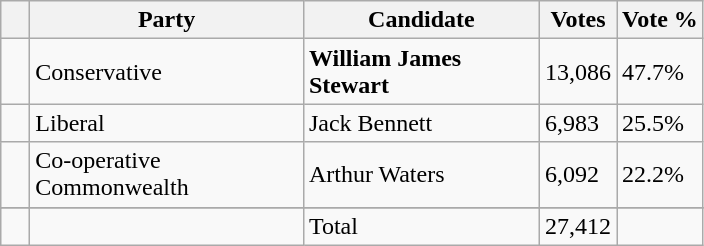<table class="wikitable">
<tr>
<th></th>
<th scope="col" width="175">Party</th>
<th scope="col" width="150">Candidate</th>
<th>Votes</th>
<th>Vote %</th>
</tr>
<tr>
<td>   </td>
<td>Conservative</td>
<td><strong>William James Stewart</strong></td>
<td>13,086</td>
<td>47.7%</td>
</tr>
<tr |>
<td>   </td>
<td>Liberal</td>
<td>Jack Bennett</td>
<td>6,983</td>
<td>25.5%</td>
</tr>
<tr |>
<td>   </td>
<td>Co-operative Commonwealth</td>
<td>Arthur Waters</td>
<td>6,092</td>
<td>22.2%</td>
</tr>
<tr |>
</tr>
<tr |>
<td></td>
<td></td>
<td>Total</td>
<td>27,412</td>
<td></td>
</tr>
</table>
